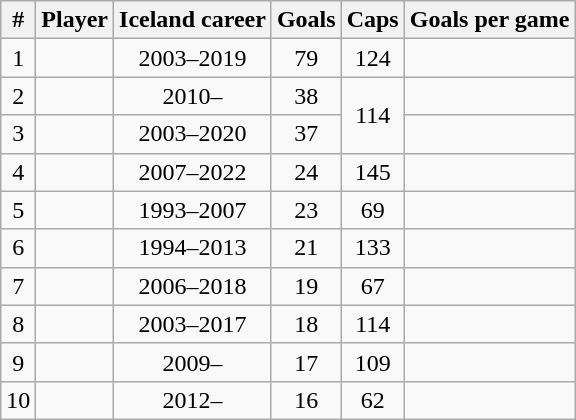<table class="wikitable sortable" style="text-align:center;">
<tr>
<th>#</th>
<th>Player</th>
<th>Iceland career</th>
<th>Goals</th>
<th>Caps</th>
<th>Goals per game</th>
</tr>
<tr>
<td>1</td>
<td style="text-align:left;"></td>
<td>2003–2019</td>
<td>79</td>
<td>124</td>
<td></td>
</tr>
<tr>
<td>2</td>
<td style="text-align:left;"><strong></strong></td>
<td>2010–</td>
<td>38</td>
<td rowspan=2>114</td>
<td></td>
</tr>
<tr>
<td>3</td>
<td style="text-align:left;"></td>
<td>2003–2020</td>
<td>37</td>
<td></td>
</tr>
<tr>
<td>4</td>
<td style="text-align:left;"></td>
<td>2007–2022</td>
<td>24</td>
<td>145</td>
<td></td>
</tr>
<tr>
<td>5</td>
<td style="text-align:left;"></td>
<td>1993–2007</td>
<td>23</td>
<td>69</td>
<td></td>
</tr>
<tr>
<td>6</td>
<td style="text-align:left;"></td>
<td>1994–2013</td>
<td>21</td>
<td>133</td>
<td></td>
</tr>
<tr>
<td>7</td>
<td style="text-align:left;"></td>
<td>2006–2018</td>
<td>19</td>
<td>67</td>
<td></td>
</tr>
<tr>
<td>8</td>
<td style="text-align:left;"></td>
<td>2003–2017</td>
<td>18</td>
<td>114</td>
<td></td>
</tr>
<tr>
<td>9</td>
<td style="text-align:left;"><strong></strong></td>
<td>2009–</td>
<td>17</td>
<td>109</td>
<td></td>
</tr>
<tr>
<td>10</td>
<td style="text-align:left;"><strong></strong></td>
<td>2012–</td>
<td>16</td>
<td>62</td>
<td></td>
</tr>
</table>
